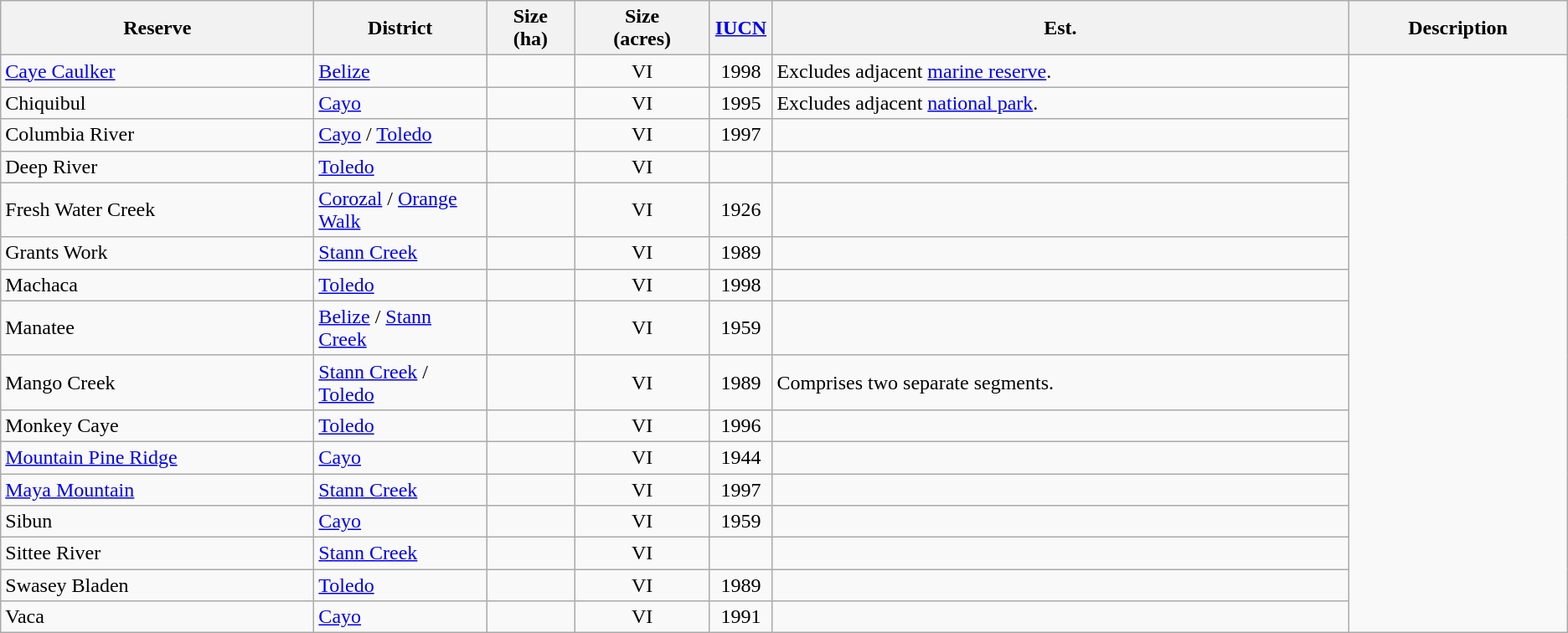<table class="wikitable sortable sticky-header sort-under">
<tr>
<th width="20%">Reserve</th>
<th width="11%">District</th>
<th>Size<br>(ha)</th>
<th>Size<br>(acres)</th>
<th width="4%"><a href='#'>IUCN</a></th>
<th>Est.</th>
<th class="unsortable">Description</th>
</tr>
<tr>
<td><a href='#'>Caye Caulker</a></td>
<td><a href='#'>Belize</a></td>
<td></td>
<td align="center">VI</td>
<td align="center">1998</td>
<td>Excludes adjacent <a href='#'>marine reserve</a>.</td>
</tr>
<tr>
<td>Chiquibul</td>
<td><a href='#'>Cayo</a></td>
<td></td>
<td align="center">VI</td>
<td align="center">1995</td>
<td>Excludes adjacent <a href='#'>national park</a>.</td>
</tr>
<tr>
<td>Columbia River</td>
<td><a href='#'>Cayo</a> / <a href='#'>Toledo</a></td>
<td></td>
<td align="center">VI</td>
<td align="center">1997</td>
<td></td>
</tr>
<tr>
<td>Deep River</td>
<td><a href='#'>Toledo</a></td>
<td></td>
<td align="center">VI</td>
<td align="center"></td>
<td></td>
</tr>
<tr>
<td>Fresh Water Creek</td>
<td><a href='#'>Corozal</a> / <a href='#'>Orange Walk</a></td>
<td></td>
<td align="center">VI</td>
<td align="center">1926</td>
<td></td>
</tr>
<tr>
<td>Grants Work</td>
<td><a href='#'>Stann Creek</a></td>
<td></td>
<td align="center">VI</td>
<td align="center">1989</td>
<td></td>
</tr>
<tr>
<td>Machaca</td>
<td><a href='#'>Toledo</a></td>
<td></td>
<td align="center">VI</td>
<td align="center">1998</td>
<td></td>
</tr>
<tr>
<td>Manatee</td>
<td><a href='#'>Belize</a> / <a href='#'>Stann Creek</a></td>
<td></td>
<td align="center">VI</td>
<td align="center">1959</td>
<td></td>
</tr>
<tr>
<td>Mango Creek</td>
<td><a href='#'>Stann Creek</a> / <a href='#'>Toledo</a></td>
<td></td>
<td align="center">VI</td>
<td align="center">1989</td>
<td>Comprises two separate segments.</td>
</tr>
<tr>
<td>Monkey Caye</td>
<td><a href='#'>Toledo</a></td>
<td></td>
<td align="center">VI</td>
<td align="center">1996</td>
<td></td>
</tr>
<tr>
<td><a href='#'>Mountain Pine Ridge</a></td>
<td><a href='#'>Cayo</a></td>
<td></td>
<td align="center">VI</td>
<td align="center">1944</td>
<td></td>
</tr>
<tr>
<td><a href='#'>Maya Mountain</a></td>
<td><a href='#'>Stann Creek</a></td>
<td></td>
<td align="center">VI</td>
<td align="center">1997</td>
<td></td>
</tr>
<tr>
<td>Sibun</td>
<td><a href='#'>Cayo</a></td>
<td></td>
<td align="center">VI</td>
<td align="center">1959</td>
<td></td>
</tr>
<tr>
<td>Sittee River</td>
<td><a href='#'>Stann Creek</a></td>
<td></td>
<td align="center">VI</td>
<td align="center"></td>
<td></td>
</tr>
<tr>
<td>Swasey Bladen</td>
<td><a href='#'>Toledo</a></td>
<td></td>
<td align="center">VI</td>
<td align="center">1989</td>
<td></td>
</tr>
<tr>
<td>Vaca</td>
<td><a href='#'>Cayo</a></td>
<td></td>
<td align="center">VI</td>
<td align="center">1991</td>
<td></td>
</tr>
</table>
